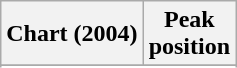<table class="wikitable sortable">
<tr>
<th>Chart (2004)</th>
<th>Peak<br>position</th>
</tr>
<tr>
</tr>
<tr>
</tr>
</table>
